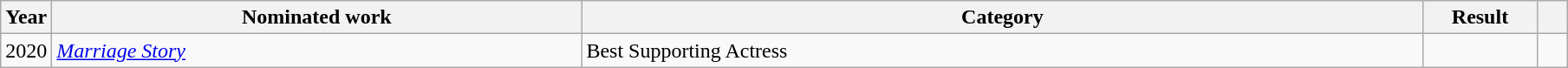<table class="wikitable sortable">
<tr>
<th scope="col" style="width:1em;">Year</th>
<th scope="col" style="width:25em;">Nominated work</th>
<th scope="col" style="width:40em;">Category</th>
<th scope="col" style="width:5em;">Result</th>
<th scope="col" style="width:1em;"class="unsortable"></th>
</tr>
<tr>
<td>2020</td>
<td><em><a href='#'>Marriage Story</a></em></td>
<td>Best Supporting Actress</td>
<td></td>
<td></td>
</tr>
</table>
